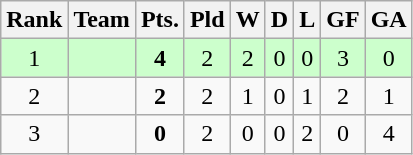<table class=wikitable>
<tr>
<th>Rank</th>
<th>Team</th>
<th>Pts.</th>
<th>Pld</th>
<th>W</th>
<th>D</th>
<th>L</th>
<th>GF</th>
<th>GA</th>
</tr>
<tr align=center style="background:#ccffcc;">
<td>1</td>
<td align=left></td>
<td><strong>4</strong></td>
<td>2</td>
<td>2</td>
<td>0</td>
<td>0</td>
<td>3</td>
<td>0</td>
</tr>
<tr align=center>
<td>2</td>
<td align=left></td>
<td><strong>2</strong></td>
<td>2</td>
<td>1</td>
<td>0</td>
<td>1</td>
<td>2</td>
<td>1</td>
</tr>
<tr align=center>
<td>3</td>
<td align=left></td>
<td><strong>0</strong></td>
<td>2</td>
<td>0</td>
<td>0</td>
<td>2</td>
<td>0</td>
<td>4</td>
</tr>
</table>
